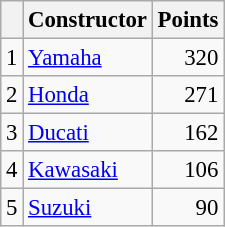<table class="wikitable" style="font-size: 95%;">
<tr>
<th></th>
<th>Constructor</th>
<th>Points</th>
</tr>
<tr>
<td align=center>1</td>
<td> <a href='#'>Yamaha</a></td>
<td align=right>320</td>
</tr>
<tr>
<td align=center>2</td>
<td> <a href='#'>Honda</a></td>
<td align=right>271</td>
</tr>
<tr>
<td align=center>3</td>
<td> <a href='#'>Ducati</a></td>
<td align=right>162</td>
</tr>
<tr>
<td align=center>4</td>
<td> <a href='#'>Kawasaki</a></td>
<td align=right>106</td>
</tr>
<tr>
<td align=center>5</td>
<td> <a href='#'>Suzuki</a></td>
<td align=right>90</td>
</tr>
</table>
